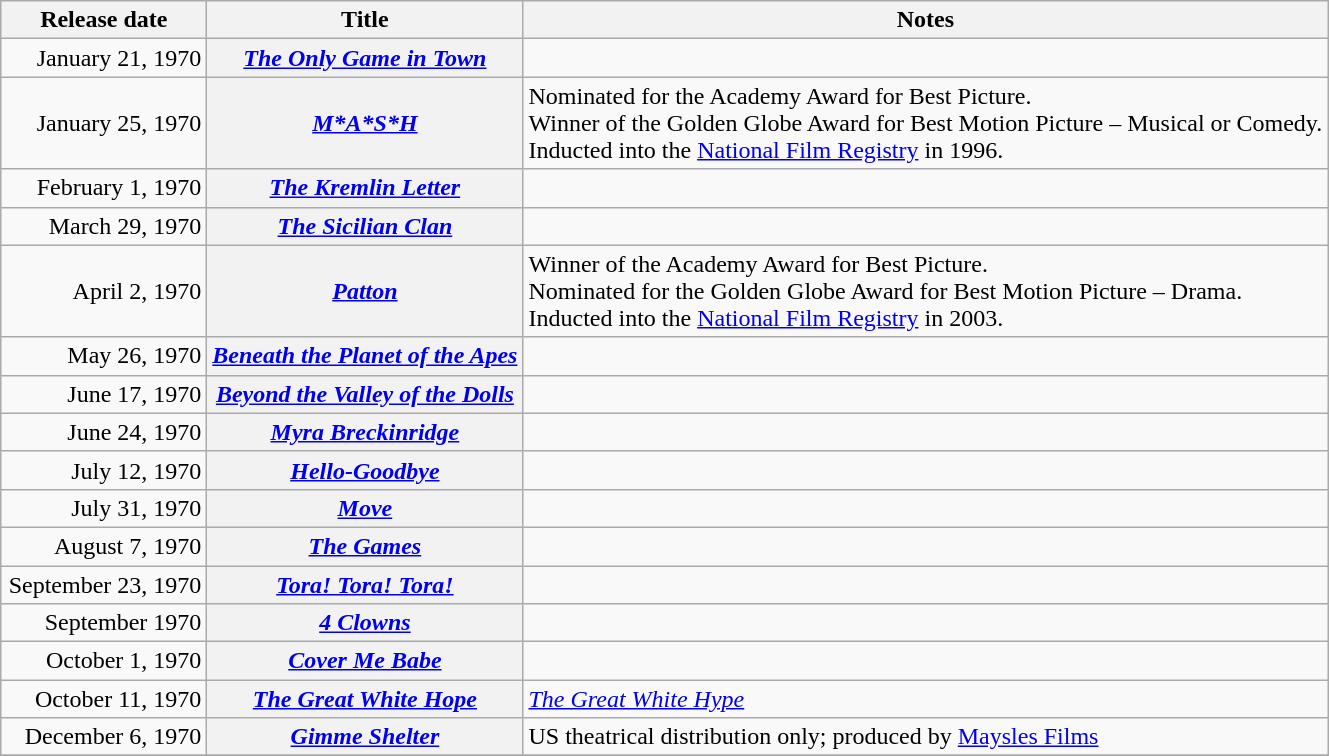<table class="wikitable plainrowheaders sortable">
<tr>
<th scope="col" style="width:130px;">Release date</th>
<th scope="col">Title</th>
<th scope="col" class="unsortable">Notes</th>
</tr>
<tr>
<td style="text-align:right;">January 21, 1970</td>
<th scope="row"><em><a href='#'>The Only Game in Town</a></em></th>
<td></td>
</tr>
<tr>
<td style="text-align:right;">January 25, 1970</td>
<th scope="row"><em><a href='#'>M*A*S*H</a></em></th>
<td>Nominated for the Academy Award for Best Picture.<br>Winner of the Golden Globe Award for Best Motion Picture – Musical or Comedy.<br>Inducted into the <a href='#'>National Film Registry</a> in 1996.</td>
</tr>
<tr>
<td style="text-align:right;">February 1, 1970</td>
<th scope="row"><em><a href='#'>The Kremlin Letter</a></em></th>
<td></td>
</tr>
<tr>
<td style="text-align:right;">March 29, 1970</td>
<th scope="row"><em><a href='#'>The Sicilian Clan</a></em></th>
<td></td>
</tr>
<tr>
<td style="text-align:right;">April 2, 1970</td>
<th scope="row"><em><a href='#'>Patton</a></em></th>
<td>Winner of the Academy Award for Best Picture.<br>Nominated for the Golden Globe Award for Best Motion Picture – Drama.<br>Inducted into the <a href='#'>National Film Registry</a> in 2003.</td>
</tr>
<tr>
<td style="text-align:right;">May 26, 1970</td>
<th scope="row"><em><a href='#'>Beneath the Planet of the Apes</a></em></th>
<td></td>
</tr>
<tr>
<td style="text-align:right;">June 17, 1970</td>
<th scope="row"><em><a href='#'>Beyond the Valley of the Dolls</a></em></th>
<td></td>
</tr>
<tr>
<td style="text-align:right;">June 24, 1970</td>
<th scope="row"><em><a href='#'>Myra Breckinridge</a></em></th>
<td></td>
</tr>
<tr>
<td style="text-align:right;">July 12, 1970</td>
<th scope="row"><em><a href='#'>Hello-Goodbye</a></em></th>
<td></td>
</tr>
<tr>
<td style="text-align:right;">July 31, 1970</td>
<th scope="row"><em><a href='#'>Move</a></em></th>
<td></td>
</tr>
<tr>
<td style="text-align:right;">August 7, 1970</td>
<th scope="row"><em><a href='#'>The Games</a></em></th>
<td></td>
</tr>
<tr>
<td style="text-align:right;">September 23, 1970</td>
<th scope="row"><em><a href='#'>Tora! Tora! Tora!</a></em></th>
<td></td>
</tr>
<tr>
<td style="text-align:right;">September 1970</td>
<th scope="row"><em><a href='#'>4 Clowns</a></em></th>
<td></td>
</tr>
<tr>
<td style="text-align:right;">October 1, 1970</td>
<th scope="row"><em><a href='#'>Cover Me Babe</a></em></th>
<td></td>
</tr>
<tr>
<td style="text-align:right;">October 11, 1970</td>
<th scope="row"><em><a href='#'>The Great White Hope</a></em></th>
<td Not to be confused with! scope="row"><em><a href='#'>The Great White Hype</a></em></td>
</tr>
<tr>
<td style="text-align:right;">December 6, 1970</td>
<th scope="row"><em><a href='#'>Gimme Shelter</a></em></th>
<td>US theatrical distribution only; produced by <a href='#'>Maysles Films</a></td>
</tr>
<tr>
</tr>
</table>
